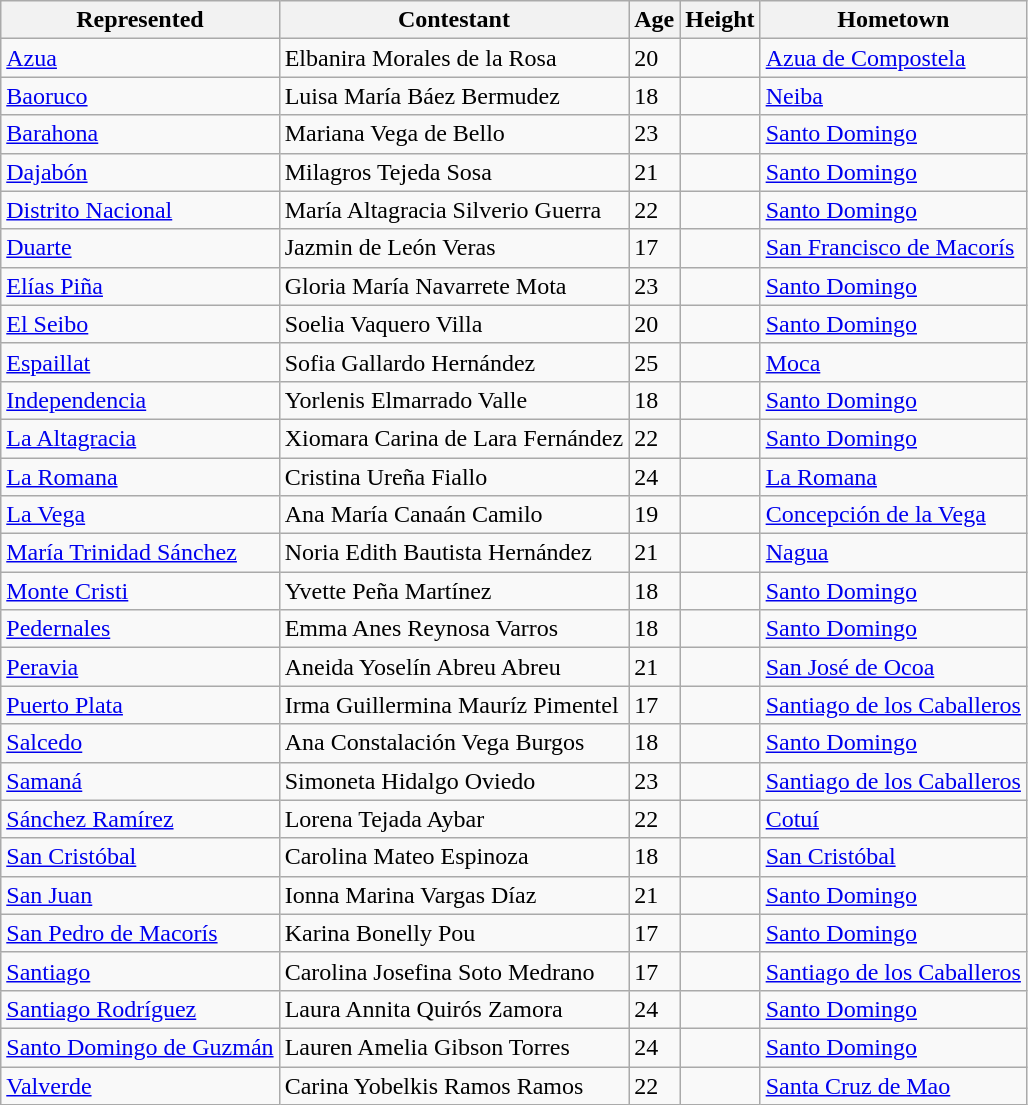<table class="sortable wikitable">
<tr>
<th>Represented</th>
<th>Contestant</th>
<th>Age</th>
<th>Height</th>
<th>Hometown</th>
</tr>
<tr>
<td><a href='#'>Azua</a></td>
<td>Elbanira Morales de la Rosa</td>
<td>20</td>
<td></td>
<td><a href='#'>Azua de Compostela</a></td>
</tr>
<tr>
<td><a href='#'>Baoruco</a></td>
<td>Luisa María Báez Bermudez</td>
<td>18</td>
<td></td>
<td><a href='#'>Neiba</a></td>
</tr>
<tr>
<td><a href='#'>Barahona</a></td>
<td>Mariana Vega de Bello</td>
<td>23</td>
<td></td>
<td><a href='#'>Santo Domingo</a></td>
</tr>
<tr>
<td><a href='#'>Dajabón</a></td>
<td>Milagros Tejeda Sosa</td>
<td>21</td>
<td></td>
<td><a href='#'>Santo Domingo</a></td>
</tr>
<tr>
<td><a href='#'>Distrito Nacional</a></td>
<td>María Altagracia Silverio Guerra</td>
<td>22</td>
<td></td>
<td><a href='#'>Santo Domingo</a></td>
</tr>
<tr>
<td><a href='#'>Duarte</a></td>
<td>Jazmin de León Veras</td>
<td>17</td>
<td></td>
<td><a href='#'>San Francisco de Macorís</a></td>
</tr>
<tr>
<td><a href='#'>Elías Piña</a></td>
<td>Gloria María Navarrete Mota</td>
<td>23</td>
<td></td>
<td><a href='#'>Santo Domingo</a></td>
</tr>
<tr>
<td><a href='#'>El Seibo</a></td>
<td>Soelia Vaquero Villa</td>
<td>20</td>
<td></td>
<td><a href='#'>Santo Domingo</a></td>
</tr>
<tr>
<td><a href='#'>Espaillat</a></td>
<td>Sofia Gallardo Hernández</td>
<td>25</td>
<td></td>
<td><a href='#'>Moca</a></td>
</tr>
<tr>
<td><a href='#'>Independencia</a></td>
<td>Yorlenis Elmarrado Valle</td>
<td>18</td>
<td></td>
<td><a href='#'>Santo Domingo</a></td>
</tr>
<tr>
<td><a href='#'>La Altagracia</a></td>
<td>Xiomara Carina de Lara Fernández</td>
<td>22</td>
<td></td>
<td><a href='#'>Santo Domingo</a></td>
</tr>
<tr>
<td><a href='#'>La Romana</a></td>
<td>Cristina Ureña Fiallo</td>
<td>24</td>
<td></td>
<td><a href='#'>La Romana</a></td>
</tr>
<tr>
<td><a href='#'>La Vega</a></td>
<td>Ana María Canaán Camilo</td>
<td>19</td>
<td></td>
<td><a href='#'>Concepción de la Vega</a></td>
</tr>
<tr>
<td><a href='#'>María Trinidad Sánchez</a></td>
<td>Noria Edith Bautista Hernández</td>
<td>21</td>
<td></td>
<td><a href='#'>Nagua</a></td>
</tr>
<tr>
<td><a href='#'>Monte Cristi</a></td>
<td>Yvette Peña Martínez</td>
<td>18</td>
<td></td>
<td><a href='#'>Santo Domingo</a></td>
</tr>
<tr>
<td><a href='#'>Pedernales</a></td>
<td>Emma Anes Reynosa Varros</td>
<td>18</td>
<td></td>
<td><a href='#'>Santo Domingo</a></td>
</tr>
<tr>
<td><a href='#'>Peravia</a></td>
<td>Aneida Yoselín Abreu Abreu</td>
<td>21</td>
<td></td>
<td><a href='#'>San José de Ocoa</a></td>
</tr>
<tr>
<td><a href='#'>Puerto Plata</a></td>
<td>Irma Guillermina Mauríz Pimentel</td>
<td>17</td>
<td></td>
<td><a href='#'>Santiago de los Caballeros</a></td>
</tr>
<tr>
<td><a href='#'>Salcedo</a></td>
<td>Ana Constalación Vega Burgos</td>
<td>18</td>
<td></td>
<td><a href='#'>Santo Domingo</a></td>
</tr>
<tr>
<td><a href='#'>Samaná</a></td>
<td>Simoneta Hidalgo Oviedo</td>
<td>23</td>
<td></td>
<td><a href='#'>Santiago de los Caballeros</a></td>
</tr>
<tr>
<td><a href='#'>Sánchez Ramírez</a></td>
<td>Lorena Tejada Aybar</td>
<td>22</td>
<td></td>
<td><a href='#'>Cotuí</a></td>
</tr>
<tr>
<td><a href='#'>San Cristóbal</a></td>
<td>Carolina Mateo Espinoza</td>
<td>18</td>
<td></td>
<td><a href='#'>San Cristóbal</a></td>
</tr>
<tr>
<td><a href='#'>San Juan</a></td>
<td>Ionna Marina Vargas Díaz</td>
<td>21</td>
<td></td>
<td><a href='#'>Santo Domingo</a></td>
</tr>
<tr>
<td><a href='#'>San Pedro de Macorís</a></td>
<td>Karina Bonelly Pou</td>
<td>17</td>
<td></td>
<td><a href='#'>Santo Domingo</a></td>
</tr>
<tr>
<td><a href='#'>Santiago</a></td>
<td>Carolina Josefina Soto Medrano</td>
<td>17</td>
<td></td>
<td><a href='#'>Santiago de los Caballeros</a></td>
</tr>
<tr>
<td><a href='#'>Santiago Rodríguez</a></td>
<td>Laura Annita Quirós Zamora</td>
<td>24</td>
<td></td>
<td><a href='#'>Santo Domingo</a></td>
</tr>
<tr>
<td><a href='#'>Santo Domingo de Guzmán</a></td>
<td>Lauren Amelia Gibson Torres</td>
<td>24</td>
<td></td>
<td><a href='#'>Santo Domingo</a></td>
</tr>
<tr>
<td><a href='#'>Valverde</a></td>
<td>Carina Yobelkis Ramos Ramos</td>
<td>22</td>
<td></td>
<td><a href='#'>Santa Cruz de Mao</a></td>
</tr>
</table>
